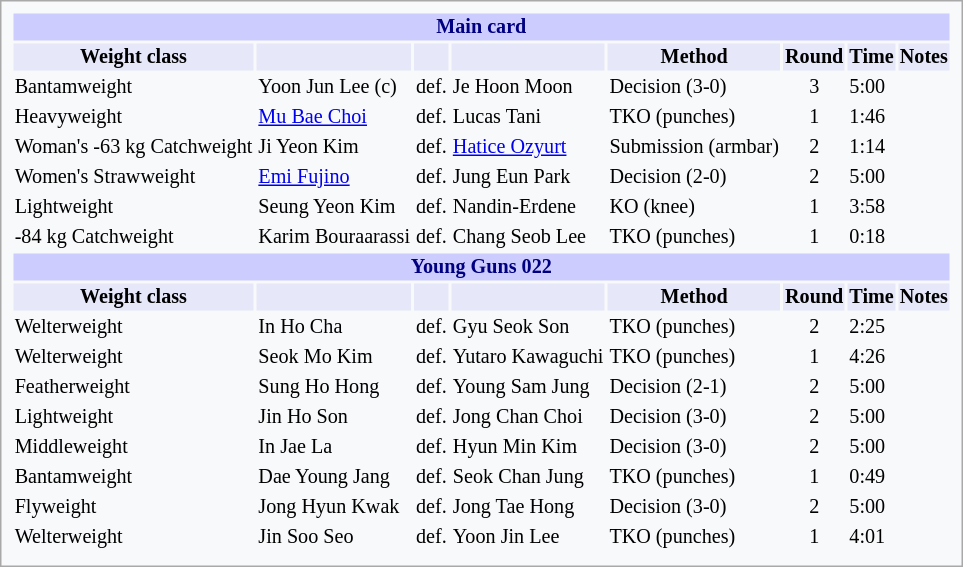<table style="font-size: 84%; border: 1px solid darkgray; padding: 0.43em; background-color: #F8F9FA;">
<tr>
<th colspan="8" style="background-color: #ccf; color: #000080; text-align: center;">Main card</th>
</tr>
<tr>
<th colspan="1" style="background-color: #E6E8FA; color: #000000; text-align: center;">Weight class</th>
<th colspan="1" style="background-color: #E6E8FA; color: #000000; text-align: center;"></th>
<th colspan="1" style="background-color: #E6E8FA; color: #000000; text-align: center;"></th>
<th colspan="1" style="background-color: #E6E8FA; color: #000000; text-align: center;"></th>
<th colspan="1" style="background-color: #E6E8FA; color: #000000; text-align: center;">Method</th>
<th colspan="1" style="background-color: #E6E8FA; color: #000000; text-align: center;">Round</th>
<th colspan="1" style="background-color: #E6E8FA; color: #000000; text-align: center;">Time</th>
<th colspan="1" style="background-color: #E6E8FA; color: #000000; text-align: center;">Notes</th>
</tr>
<tr>
<td>Bantamweight</td>
<td> Yoon Jun Lee (c)</td>
<td>def.</td>
<td> Je Hoon Moon</td>
<td>Decision (3-0)</td>
<td align="center">3</td>
<td>5:00</td>
<td></td>
</tr>
<tr>
<td>Heavyweight</td>
<td> <a href='#'>Mu Bae Choi</a></td>
<td>def.</td>
<td> Lucas Tani</td>
<td>TKO (punches)</td>
<td align="center">1</td>
<td>1:46</td>
<td></td>
</tr>
<tr>
<td>Woman's -63 kg Catchweight</td>
<td> Ji Yeon Kim</td>
<td>def.</td>
<td> <a href='#'>Hatice Ozyurt</a></td>
<td>Submission (armbar)</td>
<td align="center">2</td>
<td>1:14</td>
<td></td>
</tr>
<tr>
<td>Women's Strawweight</td>
<td> <a href='#'>Emi Fujino</a></td>
<td>def.</td>
<td> Jung Eun Park</td>
<td>Decision (2-0)</td>
<td align="center">2</td>
<td>5:00</td>
<td></td>
</tr>
<tr>
<td>Lightweight</td>
<td> Seung Yeon Kim</td>
<td>def.</td>
<td> Nandin-Erdene</td>
<td>KO (knee)</td>
<td align="center">1</td>
<td>3:58</td>
<td></td>
</tr>
<tr>
<td>-84 kg Catchweight</td>
<td> Karim Bouraarassi</td>
<td>def.</td>
<td> Chang Seob Lee</td>
<td>TKO (punches)</td>
<td align="center">1</td>
<td>0:18</td>
<td></td>
</tr>
<tr>
<th colspan="8" style="background-color: #ccf; color: #000080; text-align: center;"><strong>Young Guns</strong> <strong>022</strong></th>
</tr>
<tr>
<th colspan="1" style="background-color: #E6E8FA; color: #000000; text-align: center;">Weight class</th>
<th colspan="1" style="background-color: #E6E8FA; color: #000000; text-align: center;"></th>
<th colspan="1" style="background-color: #E6E8FA; color: #000000; text-align: center;"></th>
<th colspan="1" style="background-color: #E6E8FA; color: #000000; text-align: center;"></th>
<th colspan="1" style="background-color: #E6E8FA; color: #000000; text-align: center;">Method</th>
<th colspan="1" style="background-color: #E6E8FA; color: #000000; text-align: center;">Round</th>
<th colspan="1" style="background-color: #E6E8FA; color: #000000; text-align: center;">Time</th>
<th colspan="1" style="background-color: #E6E8FA; color: #000000; text-align: center;">Notes</th>
</tr>
<tr>
<td>Welterweight</td>
<td> In Ho Cha</td>
<td>def.</td>
<td> Gyu Seok Son</td>
<td>TKO (punches)</td>
<td align="center">2</td>
<td>2:25</td>
<td></td>
</tr>
<tr>
<td>Welterweight</td>
<td> Seok Mo Kim</td>
<td>def.</td>
<td> Yutaro Kawaguchi</td>
<td>TKO (punches)</td>
<td align="center">1</td>
<td>4:26</td>
<td></td>
</tr>
<tr>
<td>Featherweight</td>
<td> Sung Ho Hong</td>
<td>def.</td>
<td> Young Sam Jung</td>
<td>Decision (2-1)</td>
<td align="center">2</td>
<td>5:00</td>
<td></td>
</tr>
<tr>
<td>Lightweight</td>
<td> Jin Ho Son</td>
<td>def.</td>
<td> Jong Chan Choi</td>
<td>Decision (3-0)</td>
<td align="center">2</td>
<td>5:00</td>
<td></td>
</tr>
<tr>
<td>Middleweight</td>
<td> In Jae La</td>
<td>def.</td>
<td> Hyun Min Kim</td>
<td>Decision (3-0)</td>
<td align="center">2</td>
<td>5:00</td>
<td></td>
</tr>
<tr>
<td>Bantamweight</td>
<td> Dae Young Jang</td>
<td>def.</td>
<td> Seok Chan Jung</td>
<td>TKO (punches)</td>
<td align="center">1</td>
<td>0:49</td>
<td></td>
</tr>
<tr>
<td>Flyweight</td>
<td> Jong Hyun Kwak</td>
<td>def.</td>
<td> Jong Tae Hong</td>
<td>Decision (3-0)</td>
<td align="center">2</td>
<td>5:00</td>
<td></td>
</tr>
<tr>
<td>Welterweight</td>
<td> Jin Soo Seo</td>
<td>def.</td>
<td> Yoon Jin Lee</td>
<td>TKO (punches)</td>
<td align="center">1</td>
<td>4:01</td>
<td></td>
</tr>
<tr>
</tr>
</table>
